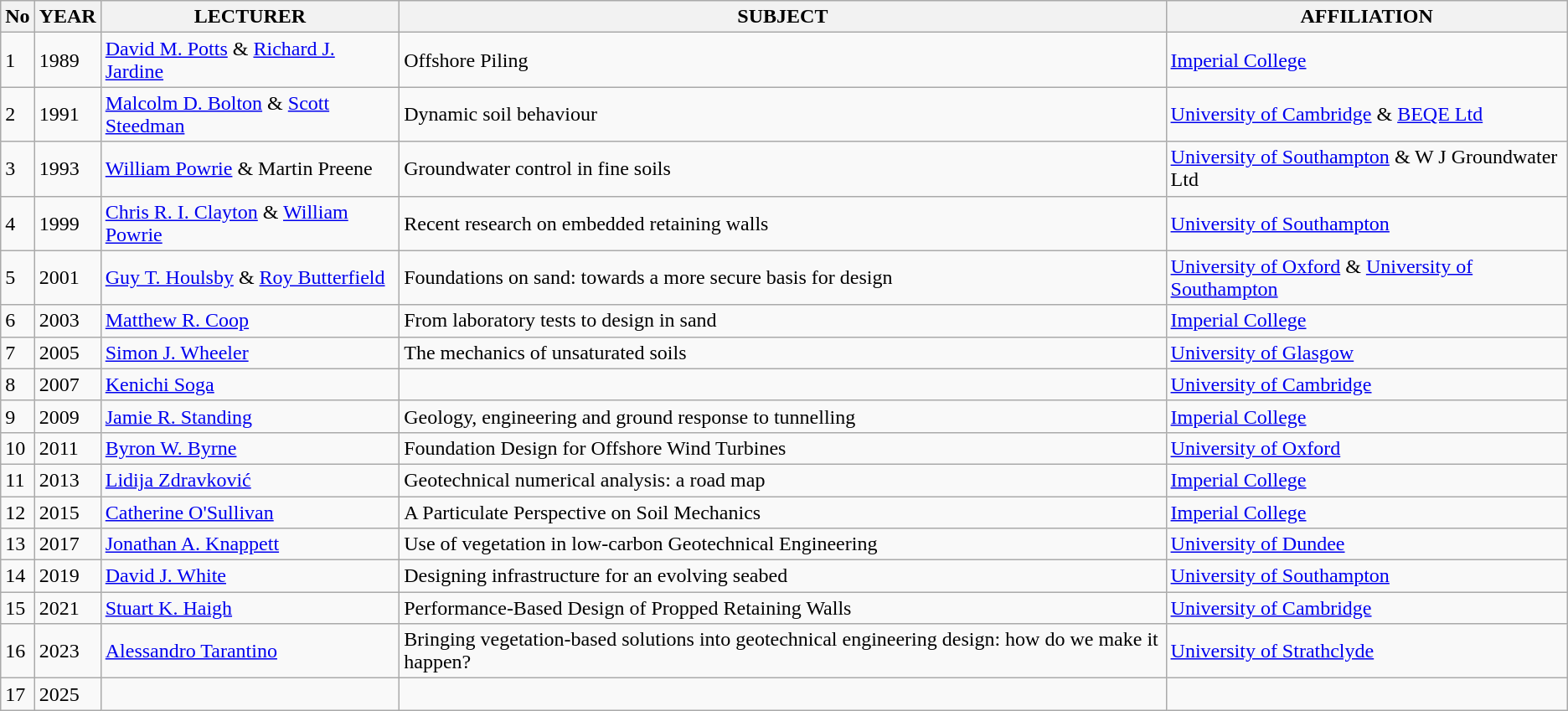<table class="wikitable">
<tr>
<th>No</th>
<th>YEAR</th>
<th>LECTURER</th>
<th>SUBJECT</th>
<th>AFFILIATION</th>
</tr>
<tr>
<td>1</td>
<td>1989</td>
<td><a href='#'>David M. Potts</a> & <a href='#'>Richard J. Jardine</a></td>
<td>Offshore Piling</td>
<td><a href='#'>Imperial College</a></td>
</tr>
<tr>
<td>2</td>
<td>1991</td>
<td><a href='#'>Malcolm D. Bolton</a> & <a href='#'>Scott Steedman</a></td>
<td>Dynamic soil behaviour</td>
<td><a href='#'>University of Cambridge</a> & <a href='#'>BEQE Ltd</a></td>
</tr>
<tr>
<td>3</td>
<td>1993</td>
<td><a href='#'>William Powrie</a> & Martin Preene</td>
<td>Groundwater control in fine soils</td>
<td><a href='#'>University of Southampton</a> & W J Groundwater Ltd</td>
</tr>
<tr>
<td>4</td>
<td>1999</td>
<td><a href='#'>Chris R. I. Clayton</a> & <a href='#'>William Powrie</a></td>
<td>Recent research on embedded retaining walls</td>
<td><a href='#'>University of Southampton</a></td>
</tr>
<tr>
<td>5</td>
<td>2001</td>
<td><a href='#'>Guy T. Houlsby</a> & <a href='#'>Roy Butterfield</a></td>
<td>Foundations on sand: towards a more secure basis for design</td>
<td><a href='#'>University of Oxford</a> & <a href='#'>University of Southampton</a></td>
</tr>
<tr>
<td>6</td>
<td>2003</td>
<td><a href='#'>Matthew R. Coop</a></td>
<td>From laboratory tests to design in sand</td>
<td><a href='#'>Imperial College</a></td>
</tr>
<tr>
<td>7</td>
<td>2005</td>
<td><a href='#'>Simon J. Wheeler</a></td>
<td>The mechanics of unsaturated soils</td>
<td><a href='#'>University of Glasgow</a></td>
</tr>
<tr>
<td>8</td>
<td>2007</td>
<td><a href='#'>Kenichi Soga</a></td>
<td></td>
<td><a href='#'>University of Cambridge</a></td>
</tr>
<tr>
<td>9</td>
<td>2009</td>
<td><a href='#'>Jamie R. Standing</a></td>
<td>Geology, engineering and ground response to tunnelling</td>
<td><a href='#'>Imperial College</a></td>
</tr>
<tr>
<td>10</td>
<td>2011</td>
<td><a href='#'>Byron W. Byrne</a></td>
<td>Foundation Design for Offshore Wind Turbines</td>
<td><a href='#'>University of Oxford</a></td>
</tr>
<tr>
<td>11</td>
<td>2013</td>
<td><a href='#'>Lidija Zdravković</a></td>
<td>Geotechnical numerical analysis: a road map</td>
<td><a href='#'>Imperial College</a></td>
</tr>
<tr>
<td>12</td>
<td>2015</td>
<td><a href='#'>Catherine O'Sullivan</a></td>
<td>A Particulate Perspective on Soil Mechanics </td>
<td><a href='#'>Imperial College</a></td>
</tr>
<tr>
<td>13</td>
<td>2017</td>
<td><a href='#'>Jonathan A. Knappett</a></td>
<td>Use of vegetation in low-carbon Geotechnical Engineering </td>
<td><a href='#'>University of Dundee</a></td>
</tr>
<tr>
<td>14</td>
<td>2019</td>
<td><a href='#'>David J. White</a></td>
<td>Designing infrastructure for an evolving seabed </td>
<td><a href='#'>University of Southampton</a></td>
</tr>
<tr>
<td>15</td>
<td>2021</td>
<td><a href='#'>Stuart K. Haigh</a></td>
<td>Performance-Based Design of Propped Retaining Walls </td>
<td><a href='#'>University of Cambridge</a></td>
</tr>
<tr>
<td>16</td>
<td>2023</td>
<td><a href='#'>Alessandro Tarantino</a></td>
<td>Bringing vegetation-based solutions into geotechnical engineering design: how do we make it happen? </td>
<td><a href='#'>University of Strathclyde</a></td>
</tr>
<tr>
<td>17</td>
<td>2025</td>
<td></td>
<td></td>
<td></td>
</tr>
</table>
